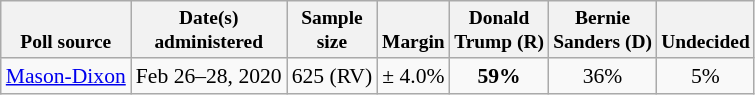<table class="wikitable" style="font-size:90%;text-align:center;">
<tr valign=bottom style="font-size:90%;">
<th>Poll source</th>
<th>Date(s)<br>administered</th>
<th>Sample<br>size</th>
<th>Margin<br></th>
<th>Donald<br>Trump (R)</th>
<th>Bernie<br>Sanders (D)</th>
<th>Undecided</th>
</tr>
<tr>
<td style="text-align:left;"><a href='#'>Mason-Dixon</a></td>
<td>Feb 26–28, 2020</td>
<td>625 (RV)</td>
<td>± 4.0%</td>
<td><strong>59%</strong></td>
<td>36%</td>
<td>5%</td>
</tr>
</table>
